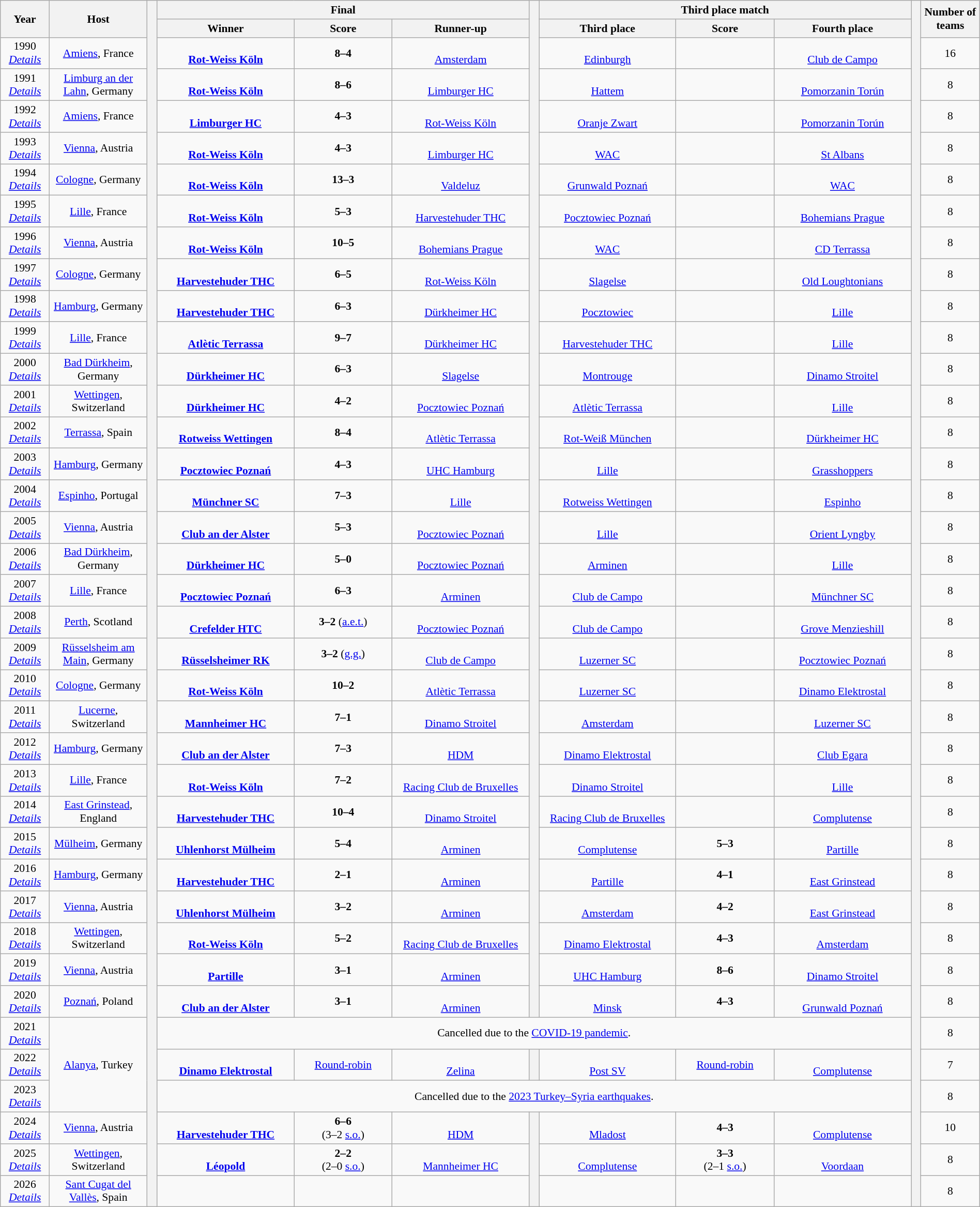<table class="wikitable" style="text-align:center;width:100%; font-size:90%;">
<tr>
<th rowspan=2 width=5%>Year</th>
<th rowspan=2 width=10%>Host</th>
<th width=1% rowspan=39></th>
<th colspan=3>Final</th>
<th width=1% rowspan=33></th>
<th colspan=3>Third place match</th>
<th width=1% rowspan=39></th>
<th width=6% rowspan=2>Number of teams</th>
</tr>
<tr>
<th width=14%>Winner</th>
<th width=10%>Score</th>
<th width=14%>Runner-up</th>
<th width=14%>Third place</th>
<th width=10%>Score</th>
<th width=14%>Fourth place</th>
</tr>
<tr>
<td>1990<br> <em><a href='#'>Details</a></em></td>
<td><a href='#'>Amiens</a>, France</td>
<td><strong><br><a href='#'>Rot-Weiss Köln</a></strong></td>
<td><strong>8–4</strong></td>
<td><br><a href='#'>Amsterdam</a></td>
<td><br><a href='#'>Edinburgh</a></td>
<td></td>
<td><br><a href='#'>Club de Campo</a></td>
<td>16</td>
</tr>
<tr>
<td>1991<br> <em><a href='#'>Details</a></em></td>
<td><a href='#'>Limburg an der Lahn</a>, Germany</td>
<td><strong><br><a href='#'>Rot-Weiss Köln</a></strong></td>
<td><strong>8–6</strong></td>
<td><br><a href='#'>Limburger HC</a></td>
<td><br><a href='#'>Hattem</a></td>
<td></td>
<td><br><a href='#'>Pomorzanin Torún</a></td>
<td>8</td>
</tr>
<tr>
<td>1992<br> <em><a href='#'>Details</a></em></td>
<td><a href='#'>Amiens</a>, France</td>
<td><strong><br><a href='#'>Limburger HC</a></strong></td>
<td><strong>4–3</strong></td>
<td><br><a href='#'>Rot-Weiss Köln</a></td>
<td><br><a href='#'>Oranje Zwart</a></td>
<td></td>
<td><br><a href='#'>Pomorzanin Torún</a></td>
<td>8</td>
</tr>
<tr>
<td>1993<br> <em><a href='#'>Details</a></em></td>
<td><a href='#'>Vienna</a>, Austria</td>
<td><strong><br><a href='#'>Rot-Weiss Köln</a></strong></td>
<td><strong>4–3</strong></td>
<td><br><a href='#'>Limburger HC</a></td>
<td><br><a href='#'>WAC</a></td>
<td></td>
<td><br><a href='#'>St Albans</a></td>
<td>8</td>
</tr>
<tr>
<td>1994<br> <em><a href='#'>Details</a></em></td>
<td><a href='#'>Cologne</a>, Germany</td>
<td><strong><br><a href='#'>Rot-Weiss Köln</a></strong></td>
<td><strong>13–3</strong></td>
<td><br><a href='#'>Valdeluz</a></td>
<td><br><a href='#'>Grunwald Poznań</a></td>
<td></td>
<td><br><a href='#'>WAC</a></td>
<td>8</td>
</tr>
<tr>
<td>1995<br> <em><a href='#'>Details</a></em></td>
<td><a href='#'>Lille</a>, France</td>
<td><strong><br><a href='#'>Rot-Weiss Köln</a></strong></td>
<td><strong>5–3</strong></td>
<td><br><a href='#'>Harvestehuder THC</a></td>
<td><br><a href='#'>Pocztowiec Poznań</a></td>
<td></td>
<td><br><a href='#'>Bohemians Prague</a></td>
<td>8</td>
</tr>
<tr>
<td>1996<br> <em><a href='#'>Details</a></em></td>
<td><a href='#'>Vienna</a>, Austria</td>
<td><strong><br><a href='#'>Rot-Weiss Köln</a></strong></td>
<td><strong>10–5</strong></td>
<td><br><a href='#'>Bohemians Prague</a></td>
<td><br><a href='#'>WAC</a></td>
<td></td>
<td><br><a href='#'>CD Terrassa</a></td>
<td>8</td>
</tr>
<tr>
<td>1997<br> <em><a href='#'>Details</a></em></td>
<td><a href='#'>Cologne</a>, Germany</td>
<td><strong><br><a href='#'>Harvestehuder THC</a></strong></td>
<td><strong>6–5</strong></td>
<td><br><a href='#'>Rot-Weiss Köln</a></td>
<td><br><a href='#'>Slagelse</a></td>
<td></td>
<td><br><a href='#'>Old Loughtonians</a></td>
<td>8</td>
</tr>
<tr>
<td>1998<br> <em><a href='#'>Details</a></em></td>
<td><a href='#'>Hamburg</a>, Germany</td>
<td><strong><br><a href='#'>Harvestehuder THC</a></strong></td>
<td><strong>6–3</strong></td>
<td><br><a href='#'>Dürkheimer HC</a></td>
<td><br><a href='#'>Pocztowiec</a></td>
<td></td>
<td><br><a href='#'>Lille</a></td>
<td>8</td>
</tr>
<tr>
<td>1999<br> <em><a href='#'>Details</a></em></td>
<td><a href='#'>Lille</a>, France</td>
<td><strong><br><a href='#'>Atlètic Terrassa</a></strong></td>
<td><strong>9–7</strong></td>
<td><br><a href='#'>Dürkheimer HC</a></td>
<td><br><a href='#'>Harvestehuder THC</a></td>
<td></td>
<td><br><a href='#'>Lille</a></td>
<td>8</td>
</tr>
<tr>
<td>2000<br> <em><a href='#'>Details</a></em></td>
<td><a href='#'>Bad Dürkheim</a>, Germany</td>
<td><strong><br><a href='#'>Dürkheimer HC</a></strong></td>
<td><strong>6–3</strong></td>
<td><br><a href='#'>Slagelse</a></td>
<td><br><a href='#'>Montrouge</a></td>
<td></td>
<td><br><a href='#'>Dinamo Stroitel</a></td>
<td>8</td>
</tr>
<tr>
<td>2001<br> <em><a href='#'>Details</a></em></td>
<td><a href='#'>Wettingen</a>, Switzerland</td>
<td><strong><br><a href='#'>Dürkheimer HC</a></strong></td>
<td><strong>4–2</strong></td>
<td><br><a href='#'>Pocztowiec Poznań</a></td>
<td><br><a href='#'>Atlètic Terrassa</a></td>
<td></td>
<td><br><a href='#'>Lille</a></td>
<td>8</td>
</tr>
<tr>
<td>2002<br> <em><a href='#'>Details</a></em></td>
<td><a href='#'>Terrassa</a>, Spain</td>
<td><strong><br><a href='#'>Rotweiss Wettingen</a></strong></td>
<td><strong>8–4</strong></td>
<td><br><a href='#'>Atlètic Terrassa</a></td>
<td><br><a href='#'>Rot-Weiß München</a></td>
<td></td>
<td><br><a href='#'>Dürkheimer HC</a></td>
<td>8</td>
</tr>
<tr>
<td>2003<br> <em><a href='#'>Details</a></em></td>
<td><a href='#'>Hamburg</a>, Germany</td>
<td><strong><br><a href='#'>Pocztowiec Poznań</a></strong></td>
<td><strong>4–3</strong></td>
<td><br><a href='#'>UHC Hamburg</a></td>
<td><br><a href='#'>Lille</a></td>
<td></td>
<td><br><a href='#'>Grasshoppers</a></td>
<td>8</td>
</tr>
<tr>
<td>2004<br> <em><a href='#'>Details</a></em></td>
<td><a href='#'>Espinho</a>, Portugal</td>
<td><strong><br><a href='#'>Münchner SC</a></strong></td>
<td><strong>7–3</strong></td>
<td><br><a href='#'>Lille</a></td>
<td><br><a href='#'>Rotweiss Wettingen</a></td>
<td></td>
<td><br><a href='#'>Espinho</a></td>
<td>8</td>
</tr>
<tr>
<td>2005<br> <em><a href='#'>Details</a></em></td>
<td><a href='#'>Vienna</a>, Austria</td>
<td><strong><br><a href='#'>Club an der Alster</a></strong></td>
<td><strong>5–3</strong></td>
<td><br><a href='#'>Pocztowiec Poznań</a></td>
<td><br><a href='#'>Lille</a></td>
<td></td>
<td><br><a href='#'>Orient Lyngby</a></td>
<td>8</td>
</tr>
<tr>
<td>2006<br> <em><a href='#'>Details</a></em></td>
<td><a href='#'>Bad Dürkheim</a>, Germany</td>
<td><strong><br><a href='#'>Dürkheimer HC</a></strong></td>
<td><strong>5–0</strong></td>
<td><br><a href='#'>Pocztowiec Poznań</a></td>
<td><br><a href='#'>Arminen</a></td>
<td></td>
<td><br><a href='#'>Lille</a></td>
<td>8</td>
</tr>
<tr>
<td>2007<br> <em><a href='#'>Details</a></em></td>
<td><a href='#'>Lille</a>, France</td>
<td><strong><br><a href='#'>Pocztowiec Poznań</a></strong></td>
<td><strong>6–3</strong></td>
<td><br><a href='#'>Arminen</a></td>
<td><br><a href='#'>Club de Campo</a></td>
<td></td>
<td><br><a href='#'>Münchner SC</a></td>
<td>8</td>
</tr>
<tr>
<td>2008<br> <em><a href='#'>Details</a></em></td>
<td><a href='#'>Perth</a>, Scotland</td>
<td><strong><br><a href='#'>Crefelder HTC</a></strong></td>
<td><strong>3–2</strong> (<a href='#'>a.e.t.</a>)</td>
<td><br><a href='#'>Pocztowiec Poznań</a></td>
<td><br><a href='#'>Club de Campo</a></td>
<td></td>
<td><br><a href='#'>Grove Menzieshill</a></td>
<td>8</td>
</tr>
<tr>
<td>2009<br> <em><a href='#'>Details</a></em></td>
<td><a href='#'>Rüsselsheim am Main</a>, Germany</td>
<td><strong><br><a href='#'>Rüsselsheimer RK</a></strong></td>
<td><strong>3–2</strong> (<a href='#'>g.g.</a>)</td>
<td><br><a href='#'>Club de Campo</a></td>
<td><br><a href='#'>Luzerner SC</a></td>
<td></td>
<td><br><a href='#'>Pocztowiec Poznań</a></td>
<td>8</td>
</tr>
<tr>
<td>2010<br> <em><a href='#'>Details</a></em></td>
<td><a href='#'>Cologne</a>, Germany</td>
<td><strong><br><a href='#'>Rot-Weiss Köln</a></strong></td>
<td><strong>10–2</strong></td>
<td><br><a href='#'>Atlètic Terrassa</a></td>
<td><br><a href='#'>Luzerner SC</a></td>
<td></td>
<td><br><a href='#'>Dinamo Elektrostal</a></td>
<td>8</td>
</tr>
<tr>
<td>2011<br> <em><a href='#'>Details</a></em></td>
<td><a href='#'>Lucerne</a>, Switzerland</td>
<td><strong><br><a href='#'>Mannheimer HC</a></strong></td>
<td><strong>7–1</strong></td>
<td><br><a href='#'>Dinamo Stroitel</a></td>
<td><br><a href='#'>Amsterdam</a></td>
<td></td>
<td><br><a href='#'>Luzerner SC</a></td>
<td>8</td>
</tr>
<tr>
<td>2012<br> <em><a href='#'>Details</a></em></td>
<td><a href='#'>Hamburg</a>, Germany</td>
<td><strong><br><a href='#'>Club an der Alster</a></strong></td>
<td><strong>7–3</strong></td>
<td><br><a href='#'>HDM</a></td>
<td><br><a href='#'>Dinamo Elektrostal</a></td>
<td></td>
<td><br><a href='#'>Club Egara</a></td>
<td>8</td>
</tr>
<tr>
<td>2013<br> <em><a href='#'>Details</a></em></td>
<td><a href='#'>Lille</a>, France</td>
<td><strong><br><a href='#'>Rot-Weiss Köln</a></strong></td>
<td><strong>7–2</strong></td>
<td><br><a href='#'>Racing Club de Bruxelles</a></td>
<td><br><a href='#'>Dinamo Stroitel</a></td>
<td></td>
<td><br><a href='#'>Lille</a></td>
<td>8</td>
</tr>
<tr>
<td>2014<br> <em><a href='#'>Details</a></em></td>
<td><a href='#'>East Grinstead</a>, England</td>
<td><strong><br><a href='#'>Harvestehuder THC</a></strong></td>
<td><strong>10–4</strong></td>
<td><br><a href='#'>Dinamo Stroitel</a></td>
<td><br><a href='#'>Racing Club de Bruxelles</a></td>
<td></td>
<td><br><a href='#'>Complutense</a></td>
<td>8</td>
</tr>
<tr>
<td>2015<br> <em><a href='#'>Details</a></em></td>
<td><a href='#'>Mülheim</a>, Germany</td>
<td><strong><br><a href='#'>Uhlenhorst Mülheim</a></strong></td>
<td><strong>5–4</strong></td>
<td><br><a href='#'>Arminen</a></td>
<td><br><a href='#'>Complutense</a></td>
<td><strong>5–3</strong></td>
<td><br><a href='#'>Partille</a></td>
<td>8</td>
</tr>
<tr>
<td>2016<br> <em><a href='#'>Details</a></em></td>
<td><a href='#'>Hamburg</a>, Germany</td>
<td><strong><br><a href='#'>Harvestehuder THC</a></strong></td>
<td><strong>2–1</strong></td>
<td><br><a href='#'>Arminen</a></td>
<td><br><a href='#'>Partille</a></td>
<td><strong>4–1</strong></td>
<td><br><a href='#'>East Grinstead</a></td>
<td>8</td>
</tr>
<tr>
<td>2017<br> <em><a href='#'>Details</a></em></td>
<td><a href='#'>Vienna</a>, Austria</td>
<td><strong><br><a href='#'>Uhlenhorst Mülheim</a></strong></td>
<td><strong>3–2</strong></td>
<td><br><a href='#'>Arminen</a></td>
<td><br><a href='#'>Amsterdam</a></td>
<td><strong>4–2</strong></td>
<td><br><a href='#'>East Grinstead</a></td>
<td>8</td>
</tr>
<tr>
<td>2018<br> <em><a href='#'>Details</a></em></td>
<td><a href='#'>Wettingen</a>, Switzerland</td>
<td><strong><br><a href='#'>Rot-Weiss Köln</a></strong></td>
<td><strong>5–2</strong></td>
<td><br><a href='#'>Racing Club de Bruxelles</a></td>
<td><br><a href='#'>Dinamo Elektrostal</a></td>
<td><strong>4–3</strong></td>
<td><br><a href='#'>Amsterdam</a></td>
<td>8</td>
</tr>
<tr>
<td>2019<br> <em><a href='#'>Details</a></em></td>
<td><a href='#'>Vienna</a>, Austria</td>
<td><strong><br><a href='#'>Partille</a></strong></td>
<td><strong>3–1</strong></td>
<td><br><a href='#'>Arminen</a></td>
<td><br><a href='#'>UHC Hamburg</a></td>
<td><strong>8–6</strong></td>
<td><br><a href='#'>Dinamo Stroitel</a></td>
<td>8</td>
</tr>
<tr>
<td>2020<br><em><a href='#'>Details</a></em></td>
<td><a href='#'>Poznań</a>, Poland</td>
<td><strong><br><a href='#'>Club an der Alster</a></strong></td>
<td><strong>3–1</strong></td>
<td><br><a href='#'>Arminen</a></td>
<td><br><a href='#'>Minsk</a></td>
<td><strong>4–3</strong></td>
<td><br><a href='#'>Grunwald Poznań</a></td>
<td>8</td>
</tr>
<tr>
<td>2021<br><em><a href='#'>Details</a></em></td>
<td rowspan=3><a href='#'>Alanya</a>, Turkey</td>
<td colspan=7>Cancelled due to the <a href='#'>COVID-19 pandemic</a>.</td>
<td>8</td>
</tr>
<tr>
<td>2022<br><em><a href='#'>Details</a></em></td>
<td><strong><br><a href='#'>Dinamo Elektrostal</a></strong></td>
<td><a href='#'>Round-robin</a></td>
<td><br><a href='#'>Zelina</a></td>
<th width=1%></th>
<td><br><a href='#'>Post SV</a></td>
<td><a href='#'>Round-robin</a></td>
<td><br><a href='#'>Complutense</a></td>
<td>7</td>
</tr>
<tr>
<td>2023<br><em><a href='#'>Details</a></em></td>
<td colspan=7>Cancelled due to the <a href='#'>2023 Turkey–Syria earthquakes</a>.</td>
<td>8</td>
</tr>
<tr>
<td>2024<br><em><a href='#'>Details</a></em></td>
<td><a href='#'>Vienna</a>, Austria</td>
<td><strong><br><a href='#'>Harvestehuder THC</a></strong></td>
<td><strong>6–6</strong><br>(3–2 <a href='#'>s.o.</a>)</td>
<td><br><a href='#'>HDM</a></td>
<th rowspan=3></th>
<td><br><a href='#'>Mladost</a></td>
<td><strong>4–3</strong></td>
<td><br><a href='#'>Complutense</a></td>
<td>10</td>
</tr>
<tr>
<td>2025<br><em><a href='#'>Details</a></em></td>
<td><a href='#'>Wettingen</a>, Switzerland</td>
<td><strong><br><a href='#'>Léopold</a></strong></td>
<td><strong>2–2</strong><br>(2–0 <a href='#'>s.o.</a>)</td>
<td><br><a href='#'>Mannheimer HC</a></td>
<td><br><a href='#'>Complutense</a></td>
<td><strong>3–3</strong><br>(2–1 <a href='#'>s.o.</a>)</td>
<td><br><a href='#'>Voordaan</a></td>
<td>8</td>
</tr>
<tr>
<td>2026<br><em><a href='#'>Details</a></em></td>
<td><a href='#'>Sant Cugat del Vallès</a>, Spain</td>
<td></td>
<td></td>
<td></td>
<td></td>
<td></td>
<td></td>
<td>8</td>
</tr>
</table>
